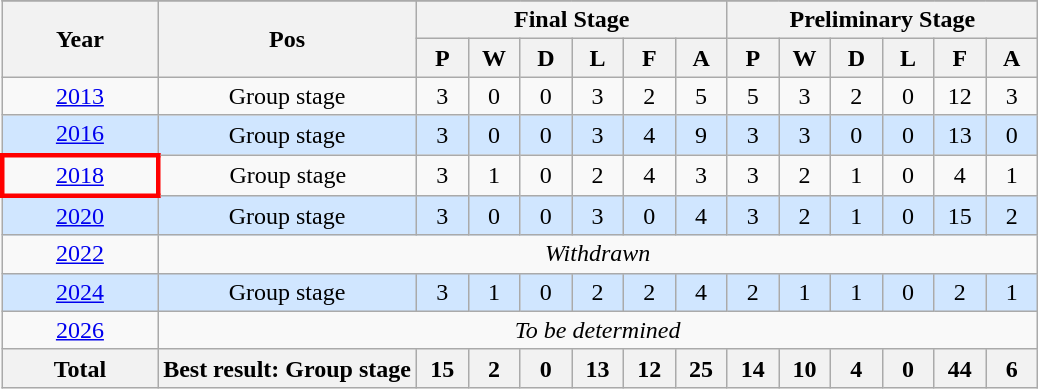<table class="wikitable" style="text-align:center;">
<tr>
</tr>
<tr>
<th rowspan="2" width="15%">Year</th>
<th rowspan="2" width="25%">Pos</th>
<th colspan="6">Final Stage</th>
<th colspan="6">Preliminary Stage</th>
</tr>
<tr>
<th width="5%">P</th>
<th width="5%">W</th>
<th width="5%">D</th>
<th width="5%">L</th>
<th width="5%">F</th>
<th width="5%">A</th>
<th width="5%">P</th>
<th width="5%">W</th>
<th width="5%">D</th>
<th width="5%">L</th>
<th width="5%">F</th>
<th width="5%">A</th>
</tr>
<tr>
<td> <a href='#'>2013</a></td>
<td>Group stage</td>
<td>3</td>
<td>0</td>
<td>0</td>
<td>3</td>
<td>2</td>
<td>5</td>
<td>5</td>
<td>3</td>
<td>2</td>
<td>0</td>
<td>12</td>
<td>3</td>
</tr>
<tr style="background: #D0E6FF;">
<td> <a href='#'>2016</a></td>
<td>Group stage</td>
<td>3</td>
<td>0</td>
<td>0</td>
<td>3</td>
<td>4</td>
<td>9</td>
<td>3</td>
<td>3</td>
<td>0</td>
<td>0</td>
<td>13</td>
<td>0</td>
</tr>
<tr>
<td style="border: 3px solid red"> <a href='#'>2018</a></td>
<td>Group stage</td>
<td>3</td>
<td>1</td>
<td>0</td>
<td>2</td>
<td>4</td>
<td>3</td>
<td>3</td>
<td>2</td>
<td>1</td>
<td>0</td>
<td>4</td>
<td>1</td>
</tr>
<tr style="background: #D0E6FF;">
<td> <a href='#'>2020</a></td>
<td>Group stage</td>
<td>3</td>
<td>0</td>
<td>0</td>
<td>3</td>
<td>0</td>
<td>4</td>
<td>3</td>
<td>2</td>
<td>1</td>
<td>0</td>
<td>15</td>
<td>2</td>
</tr>
<tr>
<td> <a href='#'>2022</a></td>
<td colspan=13><em>Withdrawn</em></td>
</tr>
<tr style="background: #D0E6FF;">
<td> <a href='#'>2024</a></td>
<td>Group stage</td>
<td>3</td>
<td>1</td>
<td>0</td>
<td>2</td>
<td>2</td>
<td>4</td>
<td>2</td>
<td>1</td>
<td>1</td>
<td>0</td>
<td>2</td>
<td>1</td>
</tr>
<tr>
<td> <a href='#'>2026</a></td>
<td colspan=13><em>To be determined</em></td>
</tr>
<tr>
<th><strong>Total</strong></th>
<th><strong>Best result: Group stage</strong></th>
<th><strong>15</strong></th>
<th><strong>2</strong></th>
<th><strong>0</strong></th>
<th><strong>13</strong></th>
<th><strong>12</strong></th>
<th><strong>25</strong></th>
<th><strong>14</strong></th>
<th><strong>10</strong></th>
<th><strong>4</strong></th>
<th><strong>0</strong></th>
<th><strong>44</strong></th>
<th><strong>6</strong></th>
</tr>
</table>
